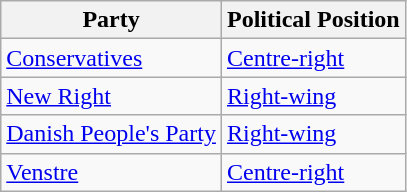<table class="wikitable mw-collapsible mw-collapsed">
<tr>
<th>Party</th>
<th>Political Position</th>
</tr>
<tr>
<td><a href='#'>Conservatives</a></td>
<td><a href='#'>Centre-right</a></td>
</tr>
<tr>
<td><a href='#'>New Right</a></td>
<td><a href='#'>Right-wing</a></td>
</tr>
<tr>
<td><a href='#'>Danish People's Party</a></td>
<td><a href='#'>Right-wing</a></td>
</tr>
<tr>
<td><a href='#'>Venstre</a></td>
<td><a href='#'>Centre-right</a></td>
</tr>
</table>
